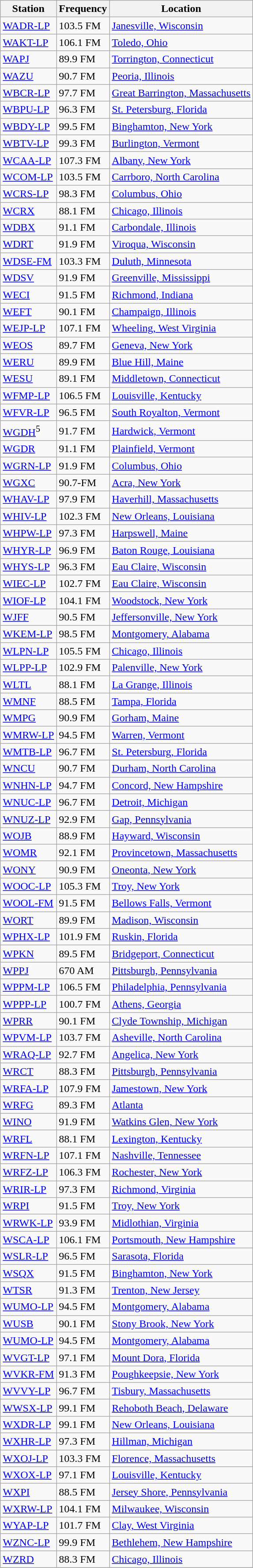<table class="wikitable">
<tr bgcolor=#EEEEEE>
<th>Station</th>
<th>Frequency</th>
<th>Location</th>
</tr>
<tr>
<td><a href='#'>WADR-LP</a></td>
<td>103.5 FM</td>
<td><a href='#'>Janesville, Wisconsin</a></td>
</tr>
<tr>
<td><a href='#'>WAKT-LP</a></td>
<td>106.1 FM</td>
<td><a href='#'>Toledo, Ohio</a></td>
</tr>
<tr>
<td><a href='#'>WAPJ</a></td>
<td>89.9 FM</td>
<td><a href='#'>Torrington, Connecticut</a></td>
</tr>
<tr>
<td><a href='#'>WAZU</a></td>
<td>90.7 FM</td>
<td><a href='#'>Peoria, Illinois</a></td>
</tr>
<tr>
<td><a href='#'>WBCR-LP</a></td>
<td>97.7 FM</td>
<td><a href='#'>Great Barrington, Massachusetts</a></td>
</tr>
<tr>
<td><a href='#'>WBPU-LP</a></td>
<td>96.3 FM</td>
<td><a href='#'>St. Petersburg, Florida</a></td>
</tr>
<tr>
<td><a href='#'>WBDY-LP</a></td>
<td>99.5 FM</td>
<td><a href='#'>Binghamton, New York</a></td>
</tr>
<tr>
<td><a href='#'>WBTV-LP</a></td>
<td>99.3 FM</td>
<td><a href='#'>Burlington, Vermont</a></td>
</tr>
<tr>
<td><a href='#'>WCAA-LP</a></td>
<td>107.3 FM</td>
<td><a href='#'>Albany, New York</a></td>
</tr>
<tr>
<td><a href='#'>WCOM-LP</a></td>
<td>103.5 FM</td>
<td><a href='#'>Carrboro, North Carolina</a></td>
</tr>
<tr>
<td><a href='#'>WCRS-LP</a></td>
<td>98.3 FM</td>
<td><a href='#'>Columbus, Ohio</a></td>
</tr>
<tr>
<td><a href='#'>WCRX</a></td>
<td>88.1 FM</td>
<td><a href='#'>Chicago, Illinois</a></td>
</tr>
<tr>
<td><a href='#'>WDBX</a></td>
<td>91.1 FM</td>
<td><a href='#'>Carbondale, Illinois</a></td>
</tr>
<tr>
<td><a href='#'>WDRT</a></td>
<td>91.9 FM</td>
<td><a href='#'>Viroqua, Wisconsin</a></td>
</tr>
<tr>
<td><a href='#'>WDSE-FM</a></td>
<td>103.3 FM</td>
<td><a href='#'>Duluth, Minnesota</a></td>
</tr>
<tr>
<td><a href='#'>WDSV</a></td>
<td>91.9 FM</td>
<td><a href='#'>Greenville, Mississippi</a></td>
</tr>
<tr>
<td><a href='#'>WECI</a></td>
<td>91.5 FM</td>
<td><a href='#'>Richmond, Indiana</a></td>
</tr>
<tr>
<td><a href='#'>WEFT</a></td>
<td>90.1 FM</td>
<td><a href='#'>Champaign, Illinois</a></td>
</tr>
<tr>
<td><a href='#'>WEJP-LP</a></td>
<td>107.1 FM</td>
<td><a href='#'>Wheeling, West Virginia</a></td>
</tr>
<tr>
<td><a href='#'>WEOS</a></td>
<td>89.7 FM</td>
<td><a href='#'>Geneva, New York</a></td>
</tr>
<tr>
<td><a href='#'>WERU</a></td>
<td>89.9 FM</td>
<td><a href='#'>Blue Hill, Maine</a></td>
</tr>
<tr>
<td><a href='#'>WESU</a></td>
<td>89.1 FM</td>
<td><a href='#'>Middletown, Connecticut</a></td>
</tr>
<tr>
<td><a href='#'>WFMP-LP</a></td>
<td>106.5 FM</td>
<td><a href='#'>Louisville, Kentucky</a></td>
</tr>
<tr>
<td><a href='#'>WFVR-LP</a></td>
<td>96.5 FM</td>
<td><a href='#'>South Royalton, Vermont</a></td>
</tr>
<tr>
<td><a href='#'>WGDH</a><sup>5</sup></td>
<td>91.7 FM</td>
<td><a href='#'>Hardwick, Vermont</a></td>
</tr>
<tr>
<td><a href='#'>WGDR</a></td>
<td>91.1 FM</td>
<td><a href='#'>Plainfield, Vermont</a></td>
</tr>
<tr>
<td><a href='#'>WGRN-LP</a></td>
<td>91.9 FM</td>
<td><a href='#'>Columbus, Ohio</a></td>
</tr>
<tr>
<td><a href='#'>WGXC</a></td>
<td>90.7-FM</td>
<td><a href='#'>Acra, New York</a></td>
</tr>
<tr>
<td><a href='#'>WHAV-LP</a></td>
<td>97.9 FM</td>
<td><a href='#'>Haverhill, Massachusetts</a></td>
</tr>
<tr>
<td><a href='#'>WHIV-LP</a></td>
<td>102.3 FM</td>
<td><a href='#'>New Orleans, Louisiana</a></td>
</tr>
<tr>
<td><a href='#'>WHPW-LP</a></td>
<td>97.3 FM</td>
<td><a href='#'>Harpswell, Maine</a></td>
</tr>
<tr>
<td><a href='#'>WHYR-LP</a></td>
<td>96.9 FM</td>
<td><a href='#'>Baton Rouge, Louisiana</a></td>
</tr>
<tr>
<td><a href='#'>WHYS-LP</a></td>
<td>96.3 FM</td>
<td><a href='#'>Eau Claire, Wisconsin</a></td>
</tr>
<tr>
<td><a href='#'>WIEC-LP</a></td>
<td>102.7 FM</td>
<td><a href='#'>Eau Claire, Wisconsin</a></td>
</tr>
<tr>
<td><a href='#'>WIOF-LP</a></td>
<td>104.1 FM</td>
<td><a href='#'>Woodstock, New York</a></td>
</tr>
<tr>
<td><a href='#'>WJFF</a></td>
<td>90.5 FM</td>
<td><a href='#'>Jeffersonville, New York</a></td>
</tr>
<tr>
<td><a href='#'>WKEM-LP</a></td>
<td>98.5 FM</td>
<td><a href='#'>Montgomery, Alabama</a></td>
</tr>
<tr>
<td><a href='#'>WLPN-LP</a></td>
<td>105.5 FM</td>
<td><a href='#'>Chicago, Illinois</a></td>
</tr>
<tr>
<td><a href='#'>WLPP-LP</a></td>
<td>102.9 FM</td>
<td><a href='#'>Palenville, New York</a></td>
</tr>
<tr>
<td><a href='#'>WLTL</a></td>
<td>88.1 FM</td>
<td><a href='#'>La Grange, Illinois</a></td>
</tr>
<tr>
<td><a href='#'>WMNF</a></td>
<td>88.5 FM</td>
<td><a href='#'>Tampa, Florida</a></td>
</tr>
<tr>
<td><a href='#'>WMPG</a></td>
<td>90.9 FM</td>
<td><a href='#'>Gorham, Maine</a></td>
</tr>
<tr>
<td><a href='#'>WMRW-LP</a></td>
<td>94.5 FM</td>
<td><a href='#'>Warren, Vermont</a></td>
</tr>
<tr>
<td><a href='#'>WMTB-LP</a></td>
<td>96.7 FM</td>
<td><a href='#'>St. Petersburg, Florida</a></td>
</tr>
<tr>
<td><a href='#'>WNCU</a></td>
<td>90.7 FM</td>
<td><a href='#'>Durham, North Carolina</a></td>
</tr>
<tr>
<td><a href='#'>WNHN-LP</a></td>
<td>94.7 FM</td>
<td><a href='#'>Concord, New Hampshire</a></td>
</tr>
<tr>
<td><a href='#'>WNUC-LP</a></td>
<td>96.7 FM</td>
<td><a href='#'>Detroit, Michigan</a></td>
</tr>
<tr>
<td><a href='#'>WNUZ-LP</a></td>
<td>92.9 FM</td>
<td><a href='#'>Gap, Pennsylvania</a></td>
</tr>
<tr>
<td><a href='#'>WOJB</a></td>
<td>88.9 FM</td>
<td><a href='#'>Hayward, Wisconsin</a></td>
</tr>
<tr>
<td><a href='#'>WOMR</a></td>
<td>92.1 FM</td>
<td><a href='#'>Provincetown, Massachusetts</a></td>
</tr>
<tr>
<td><a href='#'>WONY</a></td>
<td>90.9 FM</td>
<td><a href='#'>Oneonta, New York</a></td>
</tr>
<tr>
<td><a href='#'>WOOC-LP</a></td>
<td>105.3 FM</td>
<td><a href='#'>Troy, New York</a></td>
</tr>
<tr>
<td><a href='#'>WOOL-FM</a></td>
<td>91.5 FM</td>
<td><a href='#'>Bellows Falls, Vermont</a></td>
</tr>
<tr>
<td><a href='#'>WORT</a></td>
<td>89.9 FM</td>
<td><a href='#'>Madison, Wisconsin</a></td>
</tr>
<tr>
<td><a href='#'>WPHX-LP</a></td>
<td>101.9 FM</td>
<td><a href='#'>Ruskin, Florida</a></td>
</tr>
<tr>
<td><a href='#'>WPKN</a></td>
<td>89.5 FM</td>
<td><a href='#'>Bridgeport, Connecticut</a></td>
</tr>
<tr>
<td><a href='#'>WPPJ</a></td>
<td>670 AM</td>
<td><a href='#'>Pittsburgh, Pennsylvania</a></td>
</tr>
<tr>
<td><a href='#'>WPPM-LP</a></td>
<td>106.5 FM</td>
<td><a href='#'>Philadelphia, Pennsylvania</a></td>
</tr>
<tr>
<td><a href='#'>WPPP-LP</a></td>
<td>100.7 FM</td>
<td><a href='#'>Athens, Georgia</a></td>
</tr>
<tr>
<td><a href='#'>WPRR</a></td>
<td>90.1 FM</td>
<td><a href='#'>Clyde Township, Michigan</a></td>
</tr>
<tr>
<td><a href='#'>WPVM-LP</a></td>
<td>103.7 FM</td>
<td><a href='#'>Asheville, North Carolina</a></td>
</tr>
<tr>
<td><a href='#'>WRAQ-LP</a></td>
<td>92.7 FM</td>
<td><a href='#'>Angelica, New York</a></td>
</tr>
<tr>
<td><a href='#'>WRCT</a></td>
<td>88.3 FM</td>
<td><a href='#'>Pittsburgh, Pennsylvania</a></td>
</tr>
<tr>
<td><a href='#'>WRFA-LP</a></td>
<td>107.9 FM</td>
<td><a href='#'>Jamestown, New York</a></td>
</tr>
<tr>
<td><a href='#'>WRFG</a></td>
<td>89.3 FM</td>
<td><a href='#'>Atlanta</a></td>
</tr>
<tr>
<td><a href='#'>WINO</a></td>
<td>91.9 FM</td>
<td><a href='#'>Watkins Glen, New York</a></td>
</tr>
<tr>
<td><a href='#'>WRFL</a></td>
<td>88.1 FM</td>
<td><a href='#'>Lexington, Kentucky</a></td>
</tr>
<tr>
<td><a href='#'>WRFN-LP</a></td>
<td>107.1 FM</td>
<td><a href='#'>Nashville, Tennessee</a></td>
</tr>
<tr>
<td><a href='#'>WRFZ-LP</a></td>
<td>106.3 FM</td>
<td><a href='#'>Rochester, New York</a></td>
</tr>
<tr>
<td><a href='#'>WRIR-LP</a></td>
<td>97.3 FM</td>
<td><a href='#'>Richmond, Virginia</a></td>
</tr>
<tr>
<td><a href='#'>WRPI</a></td>
<td>91.5 FM</td>
<td><a href='#'>Troy, New York</a></td>
</tr>
<tr>
<td><a href='#'>WRWK-LP</a></td>
<td>93.9 FM</td>
<td><a href='#'>Midlothian, Virginia</a></td>
</tr>
<tr>
<td><a href='#'>WSCA-LP</a></td>
<td>106.1 FM</td>
<td><a href='#'>Portsmouth, New Hampshire</a></td>
</tr>
<tr>
<td><a href='#'>WSLR-LP</a></td>
<td>96.5 FM</td>
<td><a href='#'>Sarasota, Florida</a></td>
</tr>
<tr>
<td><a href='#'>WSQX</a></td>
<td>91.5 FM</td>
<td><a href='#'>Binghamton, New York</a></td>
</tr>
<tr>
<td><a href='#'>WTSR</a></td>
<td>91.3 FM</td>
<td><a href='#'>Trenton, New Jersey</a></td>
</tr>
<tr>
<td><a href='#'>WUMO-LP</a></td>
<td>94.5 FM</td>
<td><a href='#'>Montgomery, Alabama</a></td>
</tr>
<tr>
<td><a href='#'>WUSB</a></td>
<td>90.1 FM</td>
<td><a href='#'>Stony Brook, New York</a></td>
</tr>
<tr>
<td><a href='#'>WUMO-LP</a></td>
<td>94.5 FM</td>
<td><a href='#'>Montgomery, Alabama</a></td>
</tr>
<tr>
<td><a href='#'>WVGT-LP</a></td>
<td>97.1 FM</td>
<td><a href='#'>Mount Dora, Florida</a></td>
</tr>
<tr>
<td><a href='#'>WVKR-FM</a></td>
<td>91.3 FM</td>
<td><a href='#'>Poughkeepsie, New York</a></td>
</tr>
<tr>
<td><a href='#'>WVVY-LP</a></td>
<td>96.7 FM</td>
<td><a href='#'>Tisbury, Massachusetts</a></td>
</tr>
<tr>
<td><a href='#'>WWSX-LP</a></td>
<td>99.1 FM</td>
<td><a href='#'>Rehoboth Beach, Delaware</a></td>
</tr>
<tr>
<td><a href='#'>WXDR-LP</a></td>
<td>99.1 FM</td>
<td><a href='#'>New Orleans, Louisiana</a></td>
</tr>
<tr>
<td><a href='#'>WXHR-LP</a></td>
<td>97.3 FM</td>
<td><a href='#'>Hillman, Michigan</a></td>
</tr>
<tr>
<td><a href='#'>WXOJ-LP</a></td>
<td>103.3 FM</td>
<td><a href='#'>Florence, Massachusetts</a></td>
</tr>
<tr>
<td><a href='#'>WXOX-LP</a></td>
<td>97.1 FM</td>
<td><a href='#'>Louisville, Kentucky</a></td>
</tr>
<tr>
<td><a href='#'>WXPI</a></td>
<td>88.5 FM</td>
<td><a href='#'>Jersey Shore, Pennsylvania</a></td>
</tr>
<tr>
<td><a href='#'>WXRW-LP</a></td>
<td>104.1 FM</td>
<td><a href='#'>Milwaukee, Wisconsin</a></td>
</tr>
<tr>
<td><a href='#'>WYAP-LP</a></td>
<td>101.7 FM</td>
<td><a href='#'>Clay, West Virginia</a></td>
</tr>
<tr>
<td><a href='#'>WZNC-LP</a></td>
<td>99.9 FM</td>
<td><a href='#'>Bethlehem, New Hampshire</a></td>
</tr>
<tr>
<td><a href='#'>WZRD</a></td>
<td>88.3 FM</td>
<td><a href='#'>Chicago, Illinois</a></td>
</tr>
<tr>
</tr>
</table>
